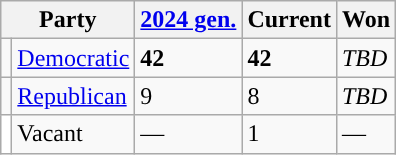<table class="wikitable defaultcenter">
<tr>
<th colspan=2>Party</th>
<th><a href='#'>2024 gen.</a></th>
<th>Current</th>
<th>Won</th>
</tr>
<tr>
<td style="background:"></td>
<td><a href='#'>Democratic</a></td>
<td><strong>42</strong></td>
<td><strong>42</strong></td>
<td><em>TBD</em></td>
</tr>
<tr>
<td style="background:"></td>
<td><a href='#'>Republican</a></td>
<td>9</td>
<td>8</td>
<td><em>TBD</em></td>
</tr>
<tr>
<td style="background:#ffffff;"></td>
<td>Vacant</td>
<td>—</td>
<td>1</td>
<td>—</td>
</tr>
</table>
